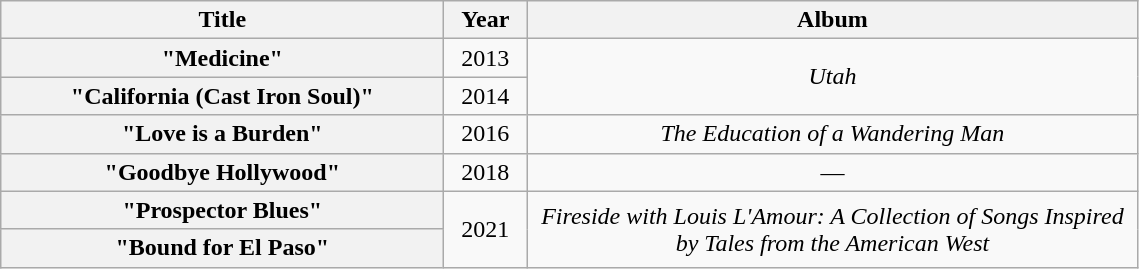<table class="wikitable plainrowheaders" style="text-align:center;">
<tr>
<th scope="col" style="width:18em;">Title</th>
<th scope="col" style="width:3em;">Year</th>
<th scope="col" style="width:25em;">Album</th>
</tr>
<tr>
<th scope="row">"Medicine"</th>
<td>2013</td>
<td rowspan=2><em>Utah</em></td>
</tr>
<tr>
<th scope="row">"California (Cast Iron Soul)"</th>
<td>2014</td>
</tr>
<tr>
<th scope="row">"Love is a Burden"</th>
<td>2016</td>
<td><em>The Education of a Wandering Man</em></td>
</tr>
<tr>
<th scope="row">"Goodbye Hollywood"</th>
<td>2018</td>
<td>—</td>
</tr>
<tr>
<th scope="row">"Prospector Blues"</th>
<td rowspan=2>2021</td>
<td rowspan=2><em>Fireside with Louis L'Amour: A Collection of Songs Inspired by Tales from the American West</em></td>
</tr>
<tr>
<th scope="row">"Bound for El Paso"</th>
</tr>
</table>
